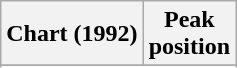<table class="wikitable sortable plainrowheaders" style="text-align:center">
<tr>
<th scope="col">Chart (1992)</th>
<th scope="col">Peak<br>position</th>
</tr>
<tr>
</tr>
<tr>
</tr>
<tr>
</tr>
</table>
